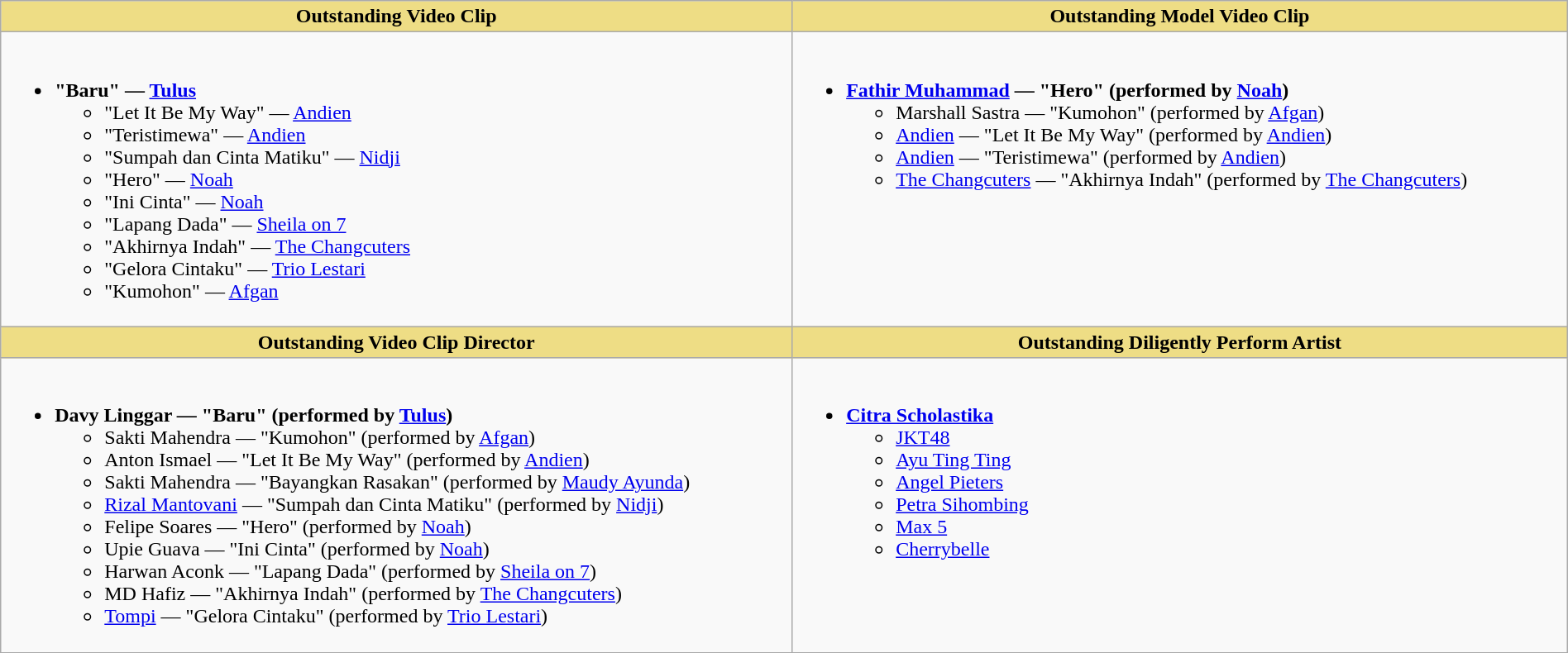<table class="wikitable" style="width:100%;">
<tr>
<th style="background:#EEDD85; width=50%">Outstanding Video Clip</th>
<th style="background:#EEDD85; width=50%">Outstanding Model Video Clip</th>
</tr>
<tr>
<td valign= "top"><br><ul><li><strong>"Baru" — <a href='#'>Tulus</a></strong><ul><li>"Let It Be My Way" — <a href='#'>Andien</a></li><li>"Teristimewa" — <a href='#'>Andien</a></li><li>"Sumpah dan Cinta Matiku" — <a href='#'>Nidji</a></li><li>"Hero" — <a href='#'>Noah</a></li><li>"Ini Cinta" — <a href='#'>Noah</a></li><li>"Lapang Dada" — <a href='#'>Sheila on 7</a></li><li>"Akhirnya Indah" — <a href='#'>The Changcuters</a></li><li>"Gelora Cintaku" — <a href='#'>Trio Lestari</a></li><li>"Kumohon" — <a href='#'>Afgan</a></li></ul></li></ul></td>
<td valign= "top"><br><ul><li><strong><a href='#'>Fathir Muhammad</a> — "Hero" (performed by <a href='#'>Noah</a>)</strong><ul><li>Marshall Sastra — "Kumohon" (performed by <a href='#'>Afgan</a>)</li><li><a href='#'>Andien</a> — "Let It Be My Way" (performed by <a href='#'>Andien</a>)</li><li><a href='#'>Andien</a> — "Teristimewa" (performed by <a href='#'>Andien</a>)</li><li><a href='#'>The Changcuters</a> — "Akhirnya Indah" (performed by <a href='#'>The Changcuters</a>)</li></ul></li></ul></td>
</tr>
<tr>
<th style="background:#EEDD85; width=50%">Outstanding Video Clip Director</th>
<th style="background:#EEDD85; width=50%">Outstanding Diligently Perform Artist</th>
</tr>
<tr>
<td valign= "top"><br><ul><li><strong>Davy Linggar — "Baru" (performed by <a href='#'>Tulus</a>)</strong><ul><li>Sakti Mahendra — "Kumohon" (performed by <a href='#'>Afgan</a>)</li><li>Anton Ismael — "Let It Be My Way" (performed by <a href='#'>Andien</a>)</li><li>Sakti Mahendra — "Bayangkan Rasakan" (performed by <a href='#'>Maudy Ayunda</a>)</li><li><a href='#'>Rizal Mantovani</a> — "Sumpah dan Cinta Matiku" (performed by <a href='#'>Nidji</a>)</li><li>Felipe Soares — "Hero" (performed by <a href='#'>Noah</a>)</li><li>Upie Guava — "Ini Cinta" (performed by <a href='#'>Noah</a>)</li><li>Harwan Aconk — "Lapang Dada" (performed by <a href='#'>Sheila on 7</a>)</li><li>MD Hafiz — "Akhirnya Indah" (performed by <a href='#'>The Changcuters</a>)</li><li><a href='#'>Tompi</a> — "Gelora Cintaku" (performed by <a href='#'>Trio Lestari</a>)</li></ul></li></ul></td>
<td valign= "top"><br><ul><li><strong><a href='#'>Citra Scholastika</a></strong><ul><li><a href='#'>JKT48</a></li><li><a href='#'>Ayu Ting Ting</a></li><li><a href='#'>Angel Pieters</a></li><li><a href='#'>Petra Sihombing</a></li><li><a href='#'>Max 5</a></li><li><a href='#'>Cherrybelle</a></li></ul></li></ul></td>
</tr>
<tr>
</tr>
</table>
